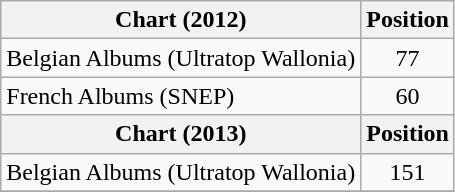<table class="wikitable sortable">
<tr>
<th>Chart (2012)</th>
<th>Position</th>
</tr>
<tr>
<td align="left">Belgian Albums (Ultratop Wallonia)</td>
<td align="center">77</td>
</tr>
<tr>
<td align="left">French Albums (SNEP)</td>
<td align="center">60</td>
</tr>
<tr>
<th>Chart (2013)</th>
<th>Position</th>
</tr>
<tr>
<td align="left">Belgian Albums (Ultratop Wallonia)</td>
<td align="center">151</td>
</tr>
<tr>
</tr>
</table>
